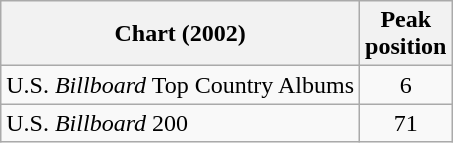<table class="wikitable">
<tr>
<th>Chart (2002)</th>
<th>Peak<br>position</th>
</tr>
<tr>
<td>U.S. <em>Billboard</em> Top Country Albums</td>
<td align="center">6</td>
</tr>
<tr>
<td>U.S. <em>Billboard</em> 200</td>
<td align="center">71</td>
</tr>
</table>
